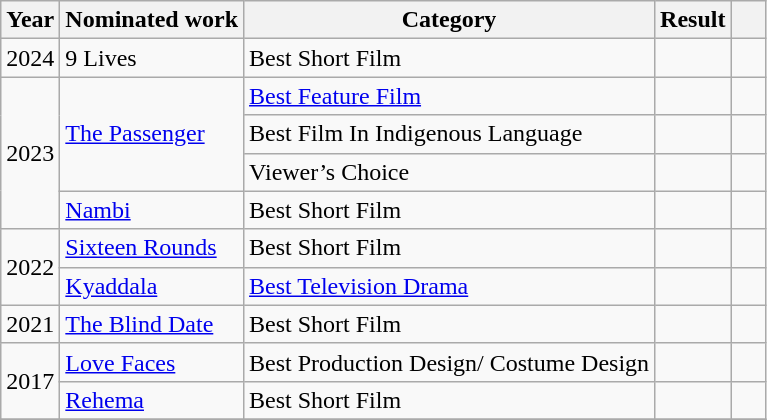<table class="wikitable sortable">
<tr>
<th>Year</th>
<th>Nominated work</th>
<th>Category</th>
<th>Result</th>
<th scope="col" style="width:1em;"></th>
</tr>
<tr>
<td>2024</td>
<td>9 Lives</td>
<td>Best Short Film</td>
<td></td>
<td></td>
</tr>
<tr>
<td rowspan="4">2023</td>
<td rowspan="3"><a href='#'>The Passenger</a></td>
<td><a href='#'>Best Feature Film</a></td>
<td></td>
<td></td>
</tr>
<tr>
<td>Best Film In Indigenous Language</td>
<td></td>
<td></td>
</tr>
<tr>
<td>Viewer’s Choice</td>
<td></td>
</tr>
<tr>
<td><a href='#'>Nambi</a></td>
<td>Best Short Film</td>
<td></td>
<td></td>
</tr>
<tr>
<td rowspan="2">2022</td>
<td><a href='#'>Sixteen Rounds</a></td>
<td>Best Short Film</td>
<td></td>
</tr>
<tr>
<td><a href='#'>Kyaddala</a></td>
<td><a href='#'>Best Television Drama</a></td>
<td></td>
<td></td>
</tr>
<tr>
<td>2021</td>
<td><a href='#'>The Blind Date</a></td>
<td>Best Short Film</td>
<td></td>
<td></td>
</tr>
<tr>
<td rowspan="2">2017</td>
<td><a href='#'>Love Faces</a></td>
<td>Best Production Design/ Costume Design</td>
<td></td>
<td></td>
</tr>
<tr>
<td><a href='#'>Rehema</a></td>
<td>Best Short Film</td>
<td></td>
<td></td>
</tr>
<tr>
</tr>
</table>
